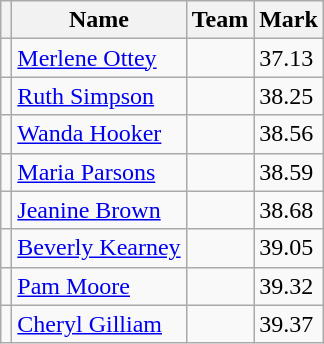<table class=wikitable>
<tr>
<th></th>
<th>Name</th>
<th>Team</th>
<th>Mark</th>
</tr>
<tr>
<td></td>
<td><a href='#'>Merlene Ottey</a></td>
<td></td>
<td>37.13 </td>
</tr>
<tr>
<td></td>
<td><a href='#'>Ruth Simpson</a></td>
<td></td>
<td>38.25</td>
</tr>
<tr>
<td></td>
<td><a href='#'>Wanda Hooker</a></td>
<td></td>
<td>38.56</td>
</tr>
<tr>
<td></td>
<td><a href='#'>Maria Parsons</a></td>
<td></td>
<td>38.59</td>
</tr>
<tr>
<td></td>
<td><a href='#'>Jeanine Brown</a></td>
<td></td>
<td>38.68</td>
</tr>
<tr>
<td></td>
<td><a href='#'>Beverly Kearney</a></td>
<td></td>
<td>39.05</td>
</tr>
<tr>
<td></td>
<td><a href='#'>Pam Moore</a></td>
<td></td>
<td>39.32</td>
</tr>
<tr>
<td></td>
<td><a href='#'>Cheryl Gilliam</a></td>
<td></td>
<td>39.37</td>
</tr>
</table>
